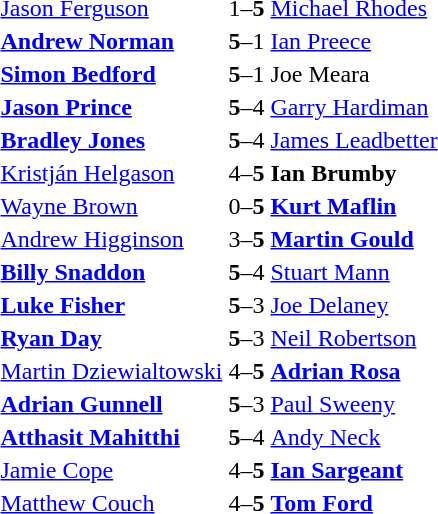<table>
<tr>
<td> <a href='#'>Jason Ferguson</a></td>
<td align="center">1–<strong>5</strong></td>
<td> <a href='#'>Michael Rhodes</a></td>
</tr>
<tr>
<td> <strong><a href='#'>Andrew Norman</a></strong></td>
<td align="center"><strong>5</strong>–1</td>
<td> <a href='#'>Ian Preece</a></td>
</tr>
<tr>
<td> <strong><a href='#'>Simon Bedford</a></strong></td>
<td align="center"><strong>5</strong>–1</td>
<td> Joe Meara</td>
</tr>
<tr>
<td> <strong><a href='#'>Jason Prince</a></strong></td>
<td align="center"><strong>5</strong>–4</td>
<td> <a href='#'>Garry Hardiman</a></td>
</tr>
<tr>
<td> <strong><a href='#'>Bradley Jones</a></strong></td>
<td align="center"><strong>5</strong>–4</td>
<td> <a href='#'>James Leadbetter</a></td>
</tr>
<tr>
<td> <a href='#'>Kristján Helgason</a></td>
<td align="center">4–<strong>5</strong></td>
<td> <strong>Ian Brumby</strong></td>
</tr>
<tr>
<td> <a href='#'>Wayne Brown</a></td>
<td align="center">0–<strong>5</strong></td>
<td> <strong><a href='#'>Kurt Maflin</a></strong></td>
</tr>
<tr>
<td> <a href='#'>Andrew Higginson</a></td>
<td align="center">3–<strong>5</strong></td>
<td> <strong><a href='#'>Martin Gould</a></strong></td>
</tr>
<tr>
<td> <strong><a href='#'>Billy Snaddon</a></strong></td>
<td align="center"><strong>5</strong>–4</td>
<td> <a href='#'>Stuart Mann</a></td>
</tr>
<tr>
<td> <strong><a href='#'>Luke Fisher</a></strong></td>
<td align="center"><strong>5</strong>–3</td>
<td> <a href='#'>Joe Delaney</a></td>
</tr>
<tr>
<td> <strong><a href='#'>Ryan Day</a></strong></td>
<td align="center"><strong>5</strong>–3</td>
<td> <a href='#'>Neil Robertson</a></td>
</tr>
<tr>
<td> <a href='#'>Martin Dziewialtowski</a></td>
<td align="center">4–<strong>5</strong></td>
<td> <strong><a href='#'>Adrian Rosa</a></strong></td>
</tr>
<tr>
<td> <strong><a href='#'>Adrian Gunnell</a></strong></td>
<td align="center"><strong>5</strong>–3</td>
<td> <a href='#'>Paul Sweeny</a></td>
</tr>
<tr>
<td> <strong><a href='#'>Atthasit Mahitthi</a></strong></td>
<td align="center"><strong>5</strong>–4</td>
<td> <a href='#'>Andy Neck</a></td>
</tr>
<tr>
<td> <a href='#'>Jamie Cope</a></td>
<td align="center">4–<strong>5</strong></td>
<td> <strong><a href='#'>Ian Sargeant</a></strong></td>
</tr>
<tr>
<td> <a href='#'>Matthew Couch</a></td>
<td align="center">4–<strong>5</strong></td>
<td> <strong><a href='#'>Tom Ford</a></strong></td>
</tr>
</table>
